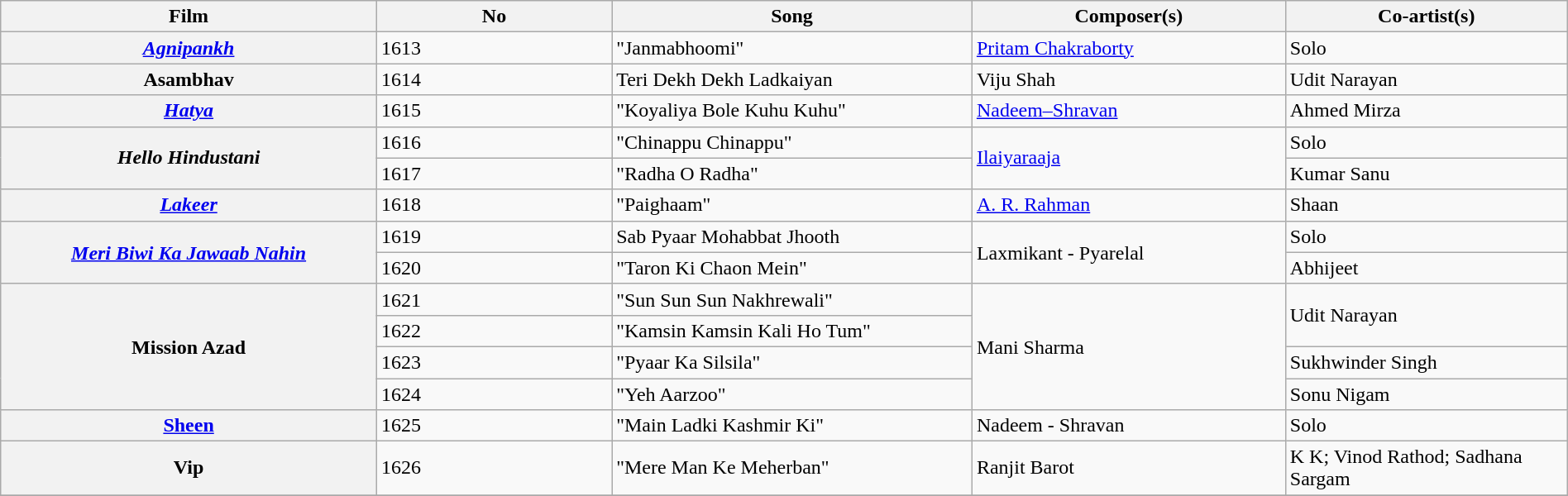<table class="wikitable plainrowheaders" style="width:100%; textcolor:#000">
<tr>
<th scope="col" style="width:24%;">Film</th>
<th>No</th>
<th scope="col" style="width:23%;">Song</th>
<th scope="col" style="width:20%;">Composer(s)</th>
<th scope="col" style="width:18%;">Co-artist(s)</th>
</tr>
<tr>
<th><em><a href='#'>Agnipankh</a></em></th>
<td>1613</td>
<td>"Janmabhoomi"</td>
<td><a href='#'>Pritam Chakraborty</a></td>
<td>Solo</td>
</tr>
<tr>
<th>Asambhav</th>
<td>1614</td>
<td>Teri Dekh Dekh Ladkaiyan</td>
<td>Viju Shah</td>
<td>Udit Narayan</td>
</tr>
<tr>
<th><a href='#'><em>Hatya</em></a></th>
<td>1615</td>
<td>"Koyaliya Bole Kuhu Kuhu"</td>
<td><a href='#'>Nadeem–Shravan</a></td>
<td>Ahmed Mirza</td>
</tr>
<tr>
<th rowspan="2"><em>Hello Hindustani</em></th>
<td>1616</td>
<td>"Chinappu Chinappu"</td>
<td rowspan="2"><a href='#'>Ilaiyaraaja</a></td>
<td>Solo</td>
</tr>
<tr>
<td>1617</td>
<td>"Radha O Radha"</td>
<td>Kumar Sanu</td>
</tr>
<tr>
<th><a href='#'><em>Lakeer</em></a></th>
<td>1618</td>
<td>"Paighaam"</td>
<td><a href='#'>A. R. Rahman</a></td>
<td>Shaan</td>
</tr>
<tr>
<th rowspan="2"><em><a href='#'>Meri Biwi Ka Jawaab Nahin</a></em></th>
<td>1619</td>
<td>Sab Pyaar Mohabbat Jhooth</td>
<td rowspan="2">Laxmikant - Pyarelal</td>
<td>Solo</td>
</tr>
<tr>
<td>1620</td>
<td>"Taron Ki Chaon Mein"</td>
<td>Abhijeet</td>
</tr>
<tr>
<th rowspan="4">Mission Azad</th>
<td>1621</td>
<td>"Sun Sun Sun Nakhrewali"</td>
<td rowspan="4">Mani Sharma</td>
<td rowspan=2>Udit Narayan</td>
</tr>
<tr>
<td>1622</td>
<td>"Kamsin Kamsin Kali Ho Tum"</td>
</tr>
<tr>
<td>1623</td>
<td>"Pyaar Ka Silsila"</td>
<td>Sukhwinder Singh</td>
</tr>
<tr>
<td>1624</td>
<td>"Yeh Aarzoo"</td>
<td>Sonu Nigam</td>
</tr>
<tr>
<th><a href='#'>Sheen</a></th>
<td>1625</td>
<td>"Main Ladki Kashmir Ki"</td>
<td>Nadeem - Shravan</td>
<td>Solo</td>
</tr>
<tr>
<th>Vip</th>
<td>1626</td>
<td>"Mere Man Ke Meherban"</td>
<td>Ranjit Barot</td>
<td>K K; Vinod Rathod; Sadhana Sargam</td>
</tr>
<tr>
</tr>
</table>
